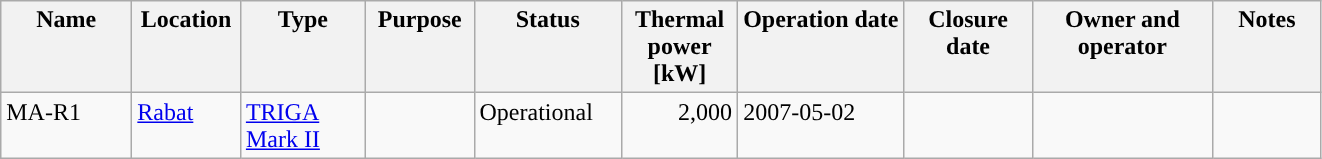<table class="wikitable" >
<tr valign="top">
<th width="80">Name</th>
<th width="65">Location</th>
<th width="76">Type</th>
<th width="65">Purpose</th>
<th width="91">Status</th>
<th width="70“">Thermal power [kW]</th>
<th width=„67“>Operation date</th>
<th width="78“">Closure date</th>
<th width="113“">Owner and operator</th>
<th width="65">Notes</th>
</tr>
<tr valign="top">
<td>MA-R1</td>
<td><a href='#'>Rabat</a></td>
<td><a href='#'>TRIGA Mark II</a></td>
<td></td>
<td>Operational</td>
<td align="right">2,000</td>
<td>2007-05-02</td>
<td></td>
<td></td>
<td></td>
</tr>
</table>
